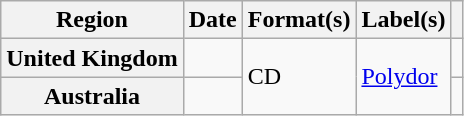<table class="wikitable plainrowheaders">
<tr>
<th scope="col">Region</th>
<th scope="col">Date</th>
<th scope="col">Format(s)</th>
<th scope="col">Label(s)</th>
<th scope="col"></th>
</tr>
<tr>
<th scope="row">United Kingdom</th>
<td></td>
<td rowspan="2">CD</td>
<td rowspan="2"><a href='#'>Polydor</a></td>
<td></td>
</tr>
<tr>
<th scope="row">Australia</th>
<td></td>
<td></td>
</tr>
</table>
